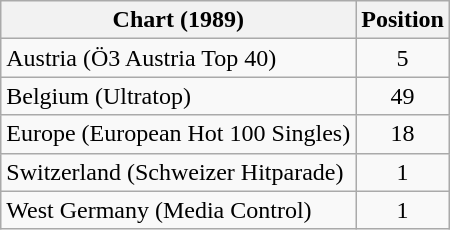<table class="wikitable sortable">
<tr>
<th>Chart (1989)</th>
<th>Position</th>
</tr>
<tr>
<td>Austria (Ö3 Austria Top 40)</td>
<td align="center">5</td>
</tr>
<tr>
<td>Belgium (Ultratop)</td>
<td align="center">49</td>
</tr>
<tr>
<td>Europe (European Hot 100 Singles)</td>
<td style="text-align:center;">18</td>
</tr>
<tr>
<td>Switzerland (Schweizer Hitparade)</td>
<td align="center">1</td>
</tr>
<tr>
<td>West Germany (Media Control)</td>
<td align="center">1</td>
</tr>
</table>
